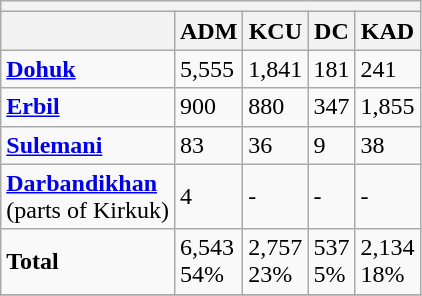<table class="wikitable">
<tr>
<th colspan="5"></th>
</tr>
<tr>
<th></th>
<th>ADM</th>
<th>KCU</th>
<th>DC</th>
<th>KAD</th>
</tr>
<tr>
<td><strong><a href='#'>Dohuk</a></strong></td>
<td>5,555</td>
<td>1,841</td>
<td>181</td>
<td>241</td>
</tr>
<tr>
<td><strong><a href='#'>Erbil</a></strong></td>
<td>900</td>
<td>880</td>
<td>347</td>
<td>1,855</td>
</tr>
<tr>
<td><strong><a href='#'>Sulemani</a></strong></td>
<td>83</td>
<td>36</td>
<td>9</td>
<td>38</td>
</tr>
<tr>
<td><strong><a href='#'>Darbandikhan</a></strong><br> (parts of Kirkuk)</td>
<td>4</td>
<td>-</td>
<td>-</td>
<td>-</td>
</tr>
<tr>
<td><strong>Total</strong></td>
<td>6,543<br>54%</td>
<td>2,757<br>23%</td>
<td>537<br>5%</td>
<td>2,134 <br>18%</td>
</tr>
<tr>
</tr>
</table>
